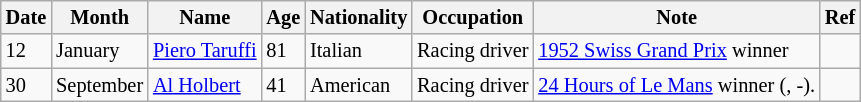<table class="wikitable" style="font-size:85%;">
<tr>
<th>Date</th>
<th>Month</th>
<th>Name</th>
<th>Age</th>
<th>Nationality</th>
<th>Occupation</th>
<th>Note</th>
<th>Ref</th>
</tr>
<tr>
<td>12</td>
<td>January</td>
<td><a href='#'>Piero Taruffi</a></td>
<td>81</td>
<td>Italian</td>
<td>Racing driver</td>
<td><a href='#'>1952 Swiss Grand Prix</a> winner</td>
<td></td>
</tr>
<tr>
<td>30</td>
<td>September</td>
<td><a href='#'>Al Holbert</a></td>
<td>41</td>
<td>American</td>
<td>Racing driver</td>
<td><a href='#'>24 Hours of Le Mans</a> winner (, -).</td>
<td></td>
</tr>
</table>
